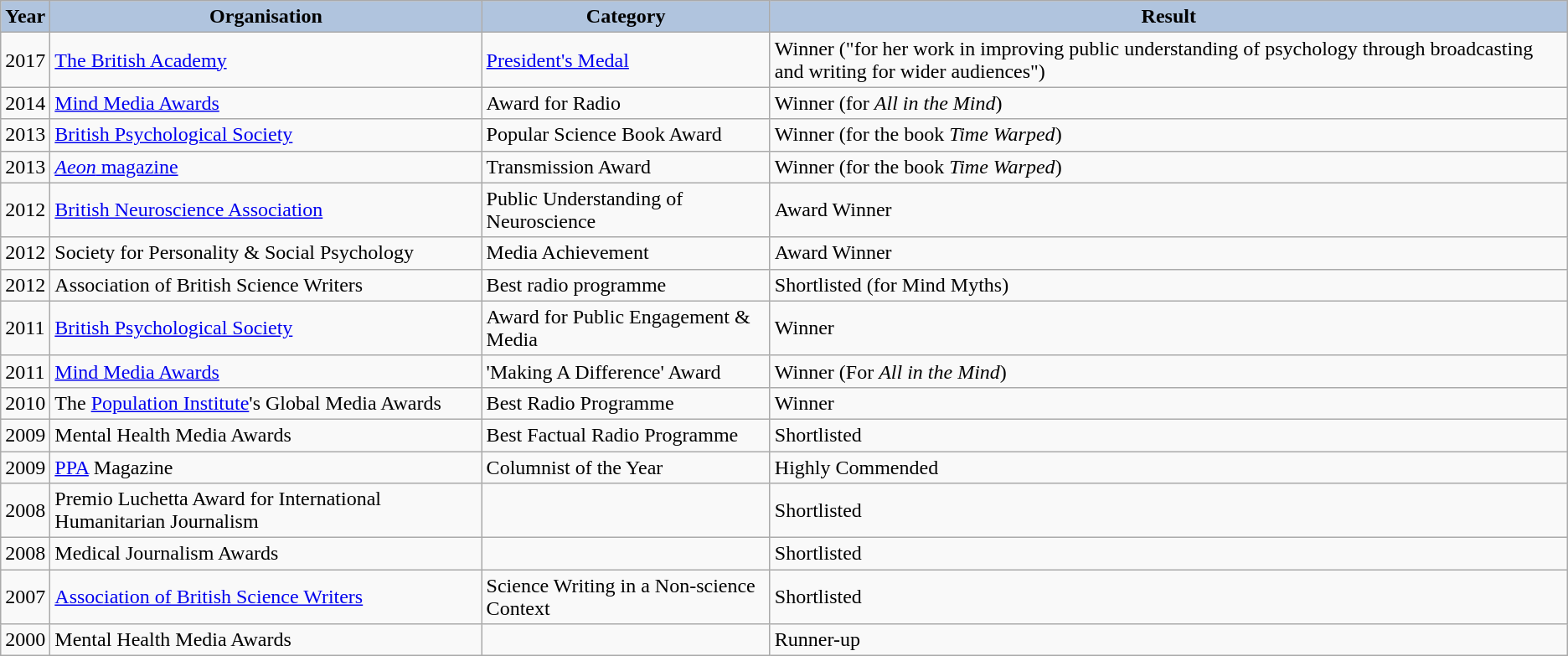<table class="wikitable">
<tr style="text-align:center;">
<th style="background:#B0C4DE;">Year</th>
<th style="background:#B0C4DE;">Organisation</th>
<th style="background:#B0C4DE;">Category</th>
<th style="background:#B0C4DE;">Result</th>
</tr>
<tr>
<td>2017</td>
<td><a href='#'>The British Academy</a></td>
<td><a href='#'>President's Medal</a></td>
<td>Winner ("for her work in improving public understanding of psychology through broadcasting and writing for wider audiences")</td>
</tr>
<tr>
<td>2014</td>
<td><a href='#'>Mind Media Awards</a></td>
<td>Award for Radio</td>
<td>Winner (for <em>All in the Mind</em>)</td>
</tr>
<tr>
<td>2013</td>
<td><a href='#'>British Psychological Society</a></td>
<td>Popular Science Book Award</td>
<td>Winner (for the book <em>Time Warped</em>)</td>
</tr>
<tr>
<td>2013</td>
<td><a href='#'><em>Aeon</em> magazine</a></td>
<td>Transmission Award</td>
<td>Winner (for the book <em>Time Warped</em>)</td>
</tr>
<tr>
<td>2012</td>
<td><a href='#'>British Neuroscience Association</a></td>
<td>Public Understanding of Neuroscience</td>
<td>Award Winner</td>
</tr>
<tr>
<td>2012</td>
<td>Society for Personality & Social Psychology</td>
<td>Media Achievement</td>
<td>Award Winner</td>
</tr>
<tr>
<td>2012</td>
<td>Association of British Science Writers</td>
<td>Best radio programme</td>
<td>Shortlisted (for Mind Myths)</td>
</tr>
<tr>
<td>2011</td>
<td><a href='#'>British Psychological Society</a></td>
<td>Award for Public Engagement & Media</td>
<td>Winner</td>
</tr>
<tr>
<td>2011</td>
<td><a href='#'>Mind Media Awards</a></td>
<td>'Making A Difference' Award</td>
<td>Winner (For <em>All in the Mind</em>)</td>
</tr>
<tr>
<td>2010</td>
<td>The <a href='#'>Population Institute</a>'s Global Media Awards</td>
<td>Best Radio Programme</td>
<td>Winner</td>
</tr>
<tr>
<td>2009</td>
<td>Mental Health Media Awards</td>
<td>Best Factual Radio Programme</td>
<td>Shortlisted</td>
</tr>
<tr>
<td>2009</td>
<td><a href='#'>PPA</a> Magazine</td>
<td>Columnist of the Year</td>
<td>Highly Commended</td>
</tr>
<tr>
<td>2008</td>
<td>Premio Luchetta Award for International Humanitarian Journalism</td>
<td></td>
<td>Shortlisted</td>
</tr>
<tr>
<td>2008</td>
<td>Medical Journalism Awards</td>
<td></td>
<td>Shortlisted</td>
</tr>
<tr>
<td>2007</td>
<td><a href='#'>Association of British Science Writers</a></td>
<td>Science Writing in a Non-science Context</td>
<td>Shortlisted</td>
</tr>
<tr>
<td>2000</td>
<td>Mental Health Media Awards</td>
<td></td>
<td>Runner-up</td>
</tr>
</table>
